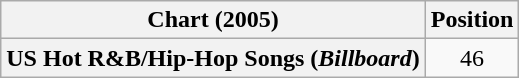<table class="wikitable plainrowheaders" style="text-align:center">
<tr>
<th scope="col">Chart (2005)</th>
<th scope="col">Position</th>
</tr>
<tr>
<th scope="row">US Hot R&B/Hip-Hop Songs (<em>Billboard</em>)</th>
<td>46</td>
</tr>
</table>
